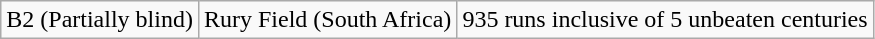<table class="wikitable">
<tr>
<td>B2 (Partially blind)</td>
<td>Rury Field (South Africa)</td>
<td>935 runs inclusive of 5 unbeaten centuries</td>
</tr>
</table>
